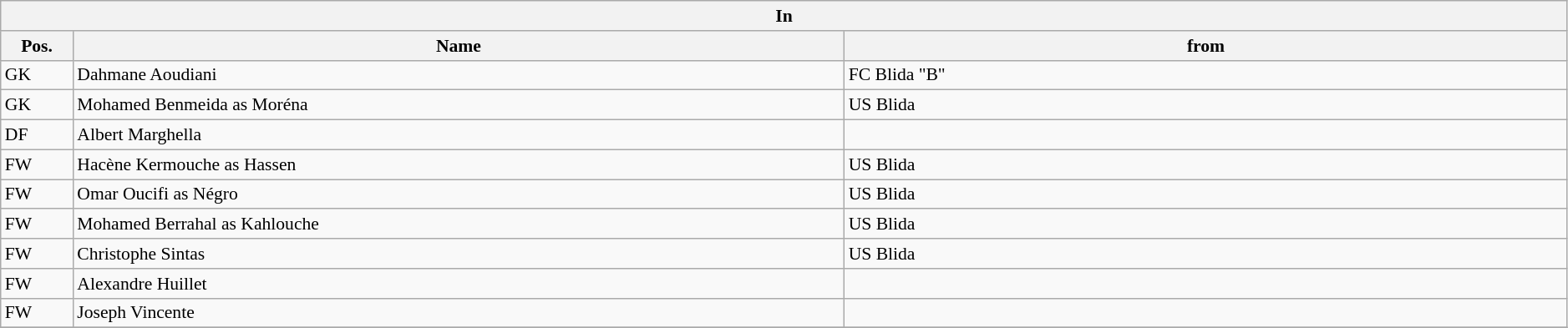<table class="wikitable" style="font-size:90%;width:99%;">
<tr>
<th colspan="3">In</th>
</tr>
<tr>
<th width=3%>Pos.</th>
<th width=32%>Name</th>
<th width=30%>from</th>
</tr>
<tr>
<td>GK</td>
<td>Dahmane Aoudiani</td>
<td>FC Blida "B"</td>
</tr>
<tr>
<td>GK</td>
<td>Mohamed Benmeida as Moréna</td>
<td>US Blida</td>
</tr>
<tr>
<td>DF</td>
<td>Albert Marghella</td>
<td></td>
</tr>
<tr>
<td>FW</td>
<td>Hacène Kermouche as Hassen</td>
<td>US Blida</td>
</tr>
<tr>
<td>FW</td>
<td>Omar Oucifi as Négro</td>
<td>US Blida</td>
</tr>
<tr>
<td>FW</td>
<td>Mohamed Berrahal as Kahlouche</td>
<td>US Blida</td>
</tr>
<tr>
<td>FW</td>
<td>Christophe Sintas</td>
<td>US Blida</td>
</tr>
<tr>
<td>FW</td>
<td>Alexandre Huillet</td>
<td></td>
</tr>
<tr>
<td>FW</td>
<td>Joseph Vincente</td>
<td></td>
</tr>
<tr>
</tr>
</table>
